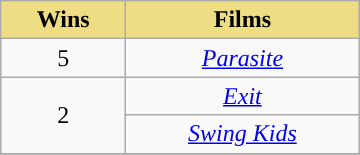<table class="wikitable plainrowheaders" style="width:15em; text-align:center;">
<tr>
<th style="background:#EEDD82;" ! align="center">Wins</th>
<th style="background:#EEDD82;" ! align="center">Films</th>
</tr>
<tr>
<td style="text-align:center">5</td>
<td><em><a href='#'> Parasite</a></em></td>
</tr>
<tr>
<td rowspan="2" style="text-align:center">2</td>
<td><em><a href='#'> Exit</a></em></td>
</tr>
<tr>
<td><em><a href='#'> Swing Kids</a></em></td>
</tr>
<tr>
</tr>
</table>
